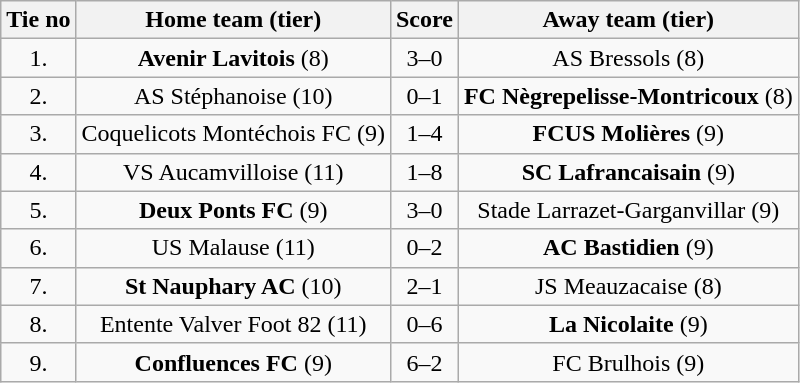<table class="wikitable" style="text-align: center">
<tr>
<th>Tie no</th>
<th>Home team (tier)</th>
<th>Score</th>
<th>Away team (tier)</th>
</tr>
<tr>
<td>1.</td>
<td><strong>Avenir Lavitois</strong> (8)</td>
<td>3–0</td>
<td>AS Bressols (8)</td>
</tr>
<tr>
<td>2.</td>
<td>AS Stéphanoise (10)</td>
<td>0–1</td>
<td><strong>FC Nègrepelisse-Montricoux</strong> (8)</td>
</tr>
<tr>
<td>3.</td>
<td>Coquelicots Montéchois FC (9)</td>
<td>1–4</td>
<td><strong>FCUS Molières</strong> (9)</td>
</tr>
<tr>
<td>4.</td>
<td>VS Aucamvilloise (11)</td>
<td>1–8</td>
<td><strong>SC Lafrancaisain</strong> (9)</td>
</tr>
<tr>
<td>5.</td>
<td><strong>Deux Ponts FC</strong> (9)</td>
<td>3–0</td>
<td>Stade Larrazet-Garganvillar (9)</td>
</tr>
<tr>
<td>6.</td>
<td>US Malause (11)</td>
<td>0–2</td>
<td><strong>AC Bastidien</strong> (9)</td>
</tr>
<tr>
<td>7.</td>
<td><strong>St Nauphary AC</strong> (10)</td>
<td>2–1</td>
<td>JS Meauzacaise (8)</td>
</tr>
<tr>
<td>8.</td>
<td>Entente Valver Foot 82 (11)</td>
<td>0–6</td>
<td><strong>La Nicolaite</strong> (9)</td>
</tr>
<tr>
<td>9.</td>
<td><strong>Confluences FC</strong> (9)</td>
<td>6–2</td>
<td>FC Brulhois (9)</td>
</tr>
</table>
